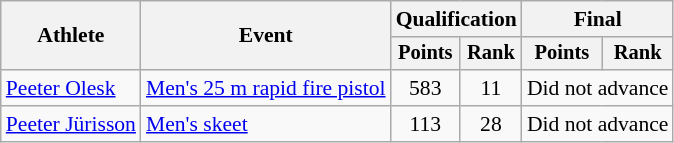<table class="wikitable" style="font-size:90%">
<tr>
<th rowspan="2">Athlete</th>
<th rowspan="2">Event</th>
<th colspan=2>Qualification</th>
<th colspan=2>Final</th>
</tr>
<tr style="font-size:95%">
<th>Points</th>
<th>Rank</th>
<th>Points</th>
<th>Rank</th>
</tr>
<tr align=center>
<td align=left><a href='#'>Peeter Olesk</a></td>
<td align=left><a href='#'>Men's 25 m rapid fire pistol</a></td>
<td>583</td>
<td>11</td>
<td colspan=2>Did not advance</td>
</tr>
<tr align=center>
<td align=left><a href='#'>Peeter Jürisson</a></td>
<td align=left><a href='#'>Men's skeet</a></td>
<td>113</td>
<td>28</td>
<td colspan=2>Did not advance</td>
</tr>
</table>
